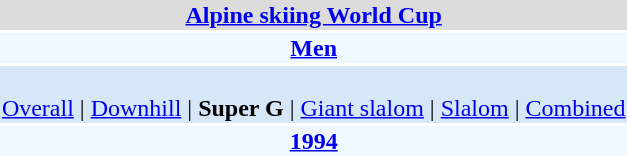<table align="right" class="toccolours" style="margin: 0 0 1em 1em;">
<tr>
<td colspan="2" align=center bgcolor=Gainsboro><strong><a href='#'>Alpine skiing World Cup</a></strong></td>
</tr>
<tr>
<td colspan="2" align=center bgcolor=AliceBlue><strong><a href='#'>Men</a></strong></td>
</tr>
<tr>
<td colspan="2" align=center bgcolor=D6E8F8><br><a href='#'>Overall</a> | 
<a href='#'>Downhill</a> | 
<strong>Super G</strong> | 
<a href='#'>Giant slalom</a> | 
<a href='#'>Slalom</a> | 
<a href='#'>Combined</a></td>
</tr>
<tr>
<td colspan="2" align=center bgcolor=AliceBlue><strong><a href='#'>1994</a></strong></td>
</tr>
</table>
